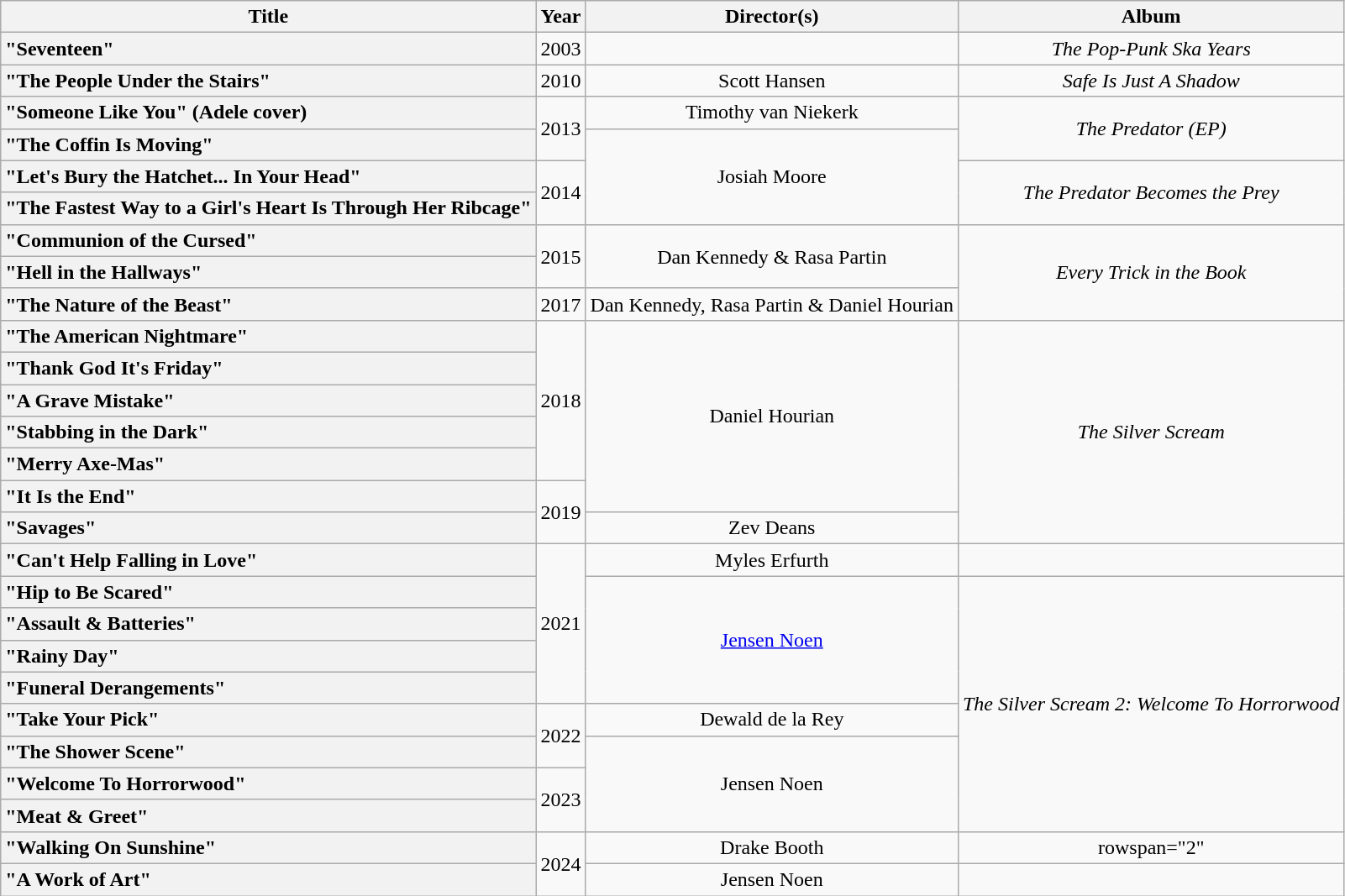<table class="wikitable plainrowheaders" style="text-align:center;">
<tr>
<th scope=col>Title</th>
<th scope=col>Year</th>
<th scope=col>Director(s)</th>
<th scope=col>Album</th>
</tr>
<tr>
<th scope="row" style="text-align:left;">"Seventeen"</th>
<td style="text-align:center;">2003</td>
<td style="text-align:center;"></td>
<td><em>The Pop-Punk Ska Years</em></td>
</tr>
<tr>
<th scope="row" style="text-align:left;">"The People Under the Stairs"</th>
<td style="text-align:center;">2010</td>
<td style="text-align:center;">Scott Hansen</td>
<td><em>Safe Is Just A Shadow</em></td>
</tr>
<tr>
<th scope="row" style="text-align:left;">"Someone Like You" (Adele cover)</th>
<td rowspan="2" style="text-align:center;">2013</td>
<td style="text-align:center;">Timothy van Niekerk</td>
<td rowspan="2"><em>The Predator (EP)</em></td>
</tr>
<tr>
<th scope="row" style="text-align:left;">"The Coffin Is Moving"</th>
<td rowspan="3" style="text-align:center;">Josiah Moore</td>
</tr>
<tr>
<th scope="row" style="text-align:left;">"Let's Bury the Hatchet... In Your Head"</th>
<td rowspan="2" style="text-align:center;">2014</td>
<td rowspan="2"><em>The Predator Becomes the Prey</em></td>
</tr>
<tr>
<th scope="row" style="text-align:left;">"The Fastest Way to a Girl's Heart Is Through Her Ribcage"</th>
</tr>
<tr>
<th scope="row" style="text-align:left;">"Communion of the Cursed"</th>
<td rowspan="2" style="text-align:center;">2015</td>
<td rowspan="2" style="text-align:center;">Dan Kennedy & Rasa Partin</td>
<td rowspan="3"><em>Every Trick in the Book</em></td>
</tr>
<tr>
<th scope="row" style="text-align:left;">"Hell in the Hallways"</th>
</tr>
<tr>
<th scope="row" style="text-align:left;">"The Nature of the Beast"</th>
<td style="text-align:center;">2017</td>
<td style="text-align:center;">Dan Kennedy, Rasa Partin & Daniel Hourian</td>
</tr>
<tr>
<th scope="row" style="text-align:left;">"The American Nightmare"</th>
<td rowspan="5" style="text-align:center;">2018</td>
<td rowspan="6" style="text-align:center;">Daniel Hourian</td>
<td rowspan="7"><em>The Silver Scream</em></td>
</tr>
<tr>
<th scope="row" style="text-align:left;">"Thank God It's Friday"</th>
</tr>
<tr>
<th scope="row" style="text-align:left;">"A Grave Mistake"</th>
</tr>
<tr>
<th scope="row" style="text-align:left;">"Stabbing in the Dark"</th>
</tr>
<tr>
<th scope="row" style="text-align:left;">"Merry Axe-Mas"</th>
</tr>
<tr>
<th scope="row" style="text-align:left;">"It Is the End"</th>
<td rowspan="2" style="text-align:center;">2019</td>
</tr>
<tr>
<th scope="row" style="text-align:left;">"Savages"</th>
<td style="text-align:center;">Zev Deans</td>
</tr>
<tr>
<th scope="row" style="text-align:left;">"Can't Help Falling in Love"</th>
<td rowspan="5" style="text-align:center;">2021</td>
<td style="text-align:center;">Myles Erfurth</td>
<td></td>
</tr>
<tr>
<th scope="row" style="text-align:left;">"Hip to Be Scared"<br></th>
<td rowspan="4" style="text-align:center;"><a href='#'>Jensen Noen</a></td>
<td rowspan="8"><em>The Silver Scream 2: Welcome To Horrorwood</em></td>
</tr>
<tr>
<th scope="row" style="text-align:left;">"Assault & Batteries"</th>
</tr>
<tr>
<th scope="row" style="text-align:left;">"Rainy Day"</th>
</tr>
<tr>
<th scope="row" style="text-align:left;">"Funeral Derangements"</th>
</tr>
<tr>
<th scope="row" style="text-align:left;">"Take Your Pick"<br></th>
<td rowspan="2">2022</td>
<td style="text-align:center;">Dewald de la Rey</td>
</tr>
<tr>
<th scope="row" style="text-align:left;">"The Shower Scene"</th>
<td style="text-align:center;" rowspan="3">Jensen Noen</td>
</tr>
<tr>
<th scope="row" style="text-align:left;">"Welcome To Horrorwood"</th>
<td rowspan="2">2023</td>
</tr>
<tr>
<th scope="row" style="text-align:left;">"Meat & Greet"</th>
</tr>
<tr>
<th scope="row" style="text-align:left;">"Walking On Sunshine"</th>
<td rowspan="2">2024</td>
<td style="text-align:center;">Drake Booth</td>
<td>rowspan="2" </td>
</tr>
<tr>
<th scope="row" style="text-align:left;">"A Work of Art"</th>
<td style="text-align:center;">Jensen Noen</td>
</tr>
</table>
